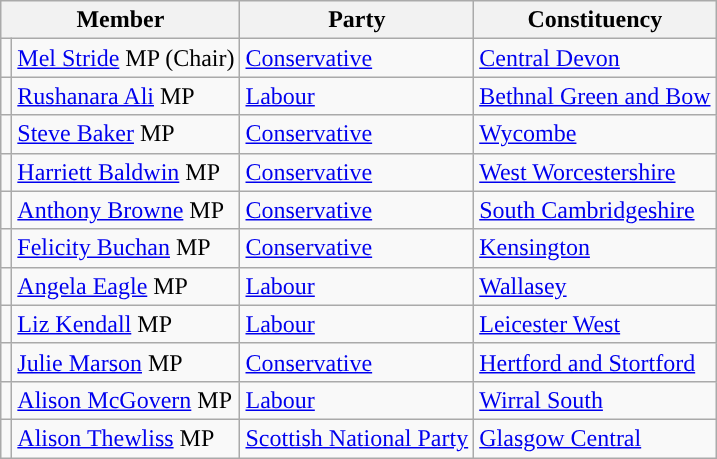<table class="wikitable">
<tr>
<th colspan="2" valign="top">Member</th>
<th valign="top">Party</th>
<th valign="top">Constituency</th>
</tr>
<tr>
<td style="color:inherit;background:"></td>
<td><a href='#'>Mel Stride</a> MP (Chair)</td>
<td><a href='#'>Conservative</a></td>
<td><a href='#'>Central Devon</a></td>
</tr>
<tr>
<td style="color:inherit;background:"></td>
<td><a href='#'>Rushanara Ali</a> MP</td>
<td><a href='#'>Labour</a></td>
<td><a href='#'>Bethnal Green and Bow</a></td>
</tr>
<tr>
<td style="color:inherit;background:"></td>
<td><a href='#'>Steve Baker</a> MP</td>
<td><a href='#'>Conservative</a></td>
<td><a href='#'>Wycombe</a></td>
</tr>
<tr>
<td style="color:inherit;background:"></td>
<td><a href='#'>Harriett Baldwin</a> MP</td>
<td><a href='#'>Conservative</a></td>
<td><a href='#'>West Worcestershire</a></td>
</tr>
<tr>
<td style="color:inherit;background:"></td>
<td><a href='#'>Anthony Browne</a> MP</td>
<td><a href='#'>Conservative</a></td>
<td><a href='#'>South Cambridgeshire</a></td>
</tr>
<tr>
<td style="color:inherit;background:"></td>
<td><a href='#'>Felicity Buchan</a> MP</td>
<td><a href='#'>Conservative</a></td>
<td><a href='#'>Kensington</a></td>
</tr>
<tr>
<td style="color:inherit;background:"></td>
<td><a href='#'>Angela Eagle</a> MP</td>
<td><a href='#'>Labour</a></td>
<td><a href='#'>Wallasey</a></td>
</tr>
<tr>
<td style="color:inherit;background:"></td>
<td><a href='#'>Liz Kendall</a> MP</td>
<td><a href='#'>Labour</a></td>
<td><a href='#'>Leicester West</a></td>
</tr>
<tr>
<td style="color:inherit;background:"></td>
<td><a href='#'>Julie Marson</a> MP</td>
<td><a href='#'>Conservative</a></td>
<td><a href='#'>Hertford and Stortford</a></td>
</tr>
<tr>
<td style="color:inherit;background:"></td>
<td><a href='#'>Alison McGovern</a> MP</td>
<td><a href='#'>Labour</a></td>
<td><a href='#'>Wirral South</a></td>
</tr>
<tr>
<td style="color:inherit;background:"></td>
<td><a href='#'>Alison Thewliss</a> MP</td>
<td><a href='#'>Scottish National Party</a></td>
<td><a href='#'>Glasgow Central</a></td>
</tr>
</table>
